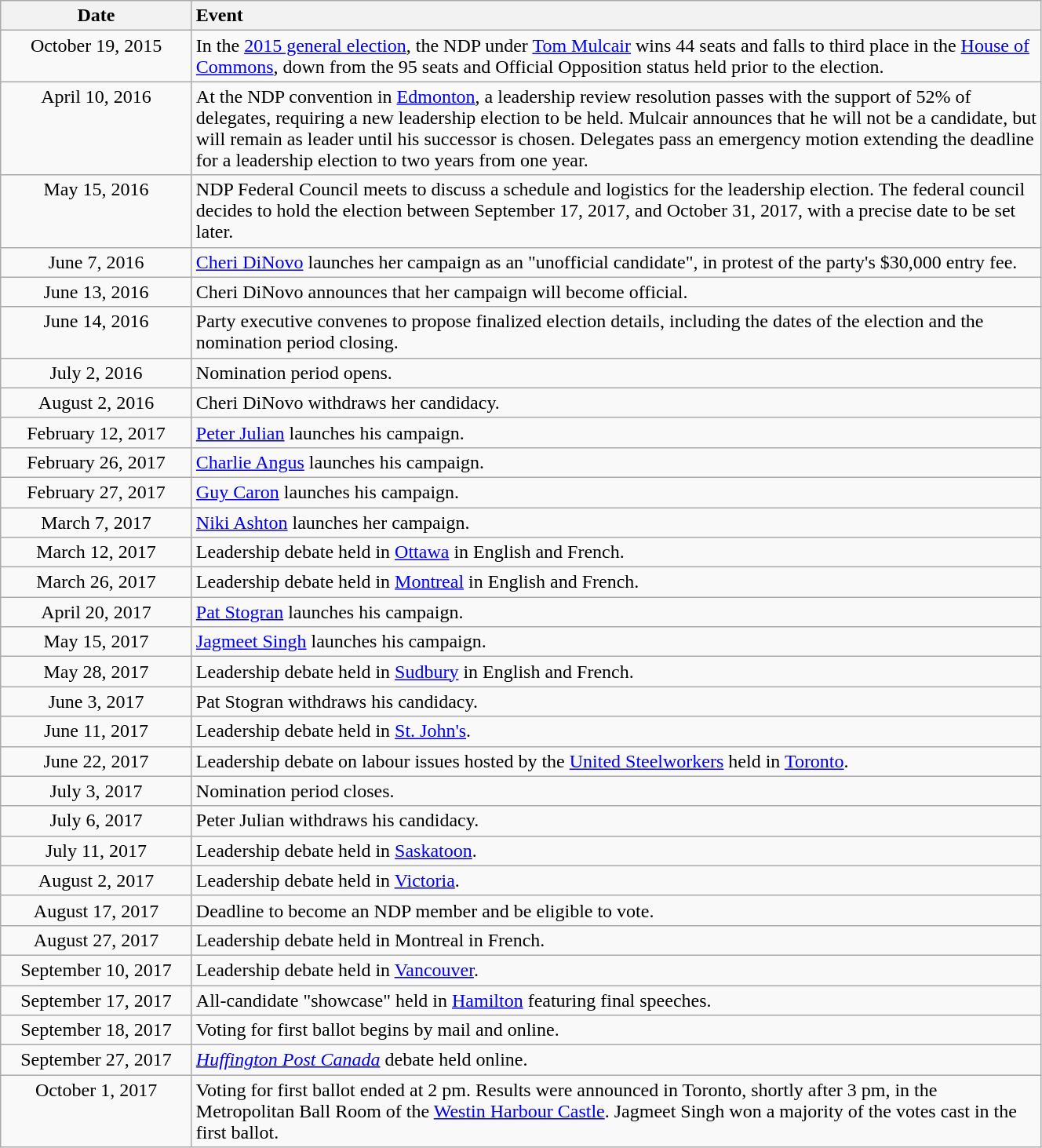<table class="wikitable" style="width:70%">
<tr>
<th scope="col" scope="row" style="text-align:center;width:155px;">Date</th>
<th scope="col" style="text-align:left">Event</th>
</tr>
<tr>
<td style="vertical-align:top;text-align:center;">October 19, 2015</td>
<td>In the <a href='#'>2015 general election</a>, the NDP under <a href='#'>Tom Mulcair</a> wins 44 seats and falls to third place in the <a href='#'>House of Commons</a>, down from the 95 seats and Official Opposition status held prior to the election.</td>
</tr>
<tr>
<td style="vertical-align:top;text-align:center;">April 10, 2016</td>
<td>At the NDP convention in <a href='#'>Edmonton</a>, a leadership review resolution passes with the support of 52% of delegates, requiring a new leadership election to be held. Mulcair announces that he will not be a candidate, but will remain as leader until his successor is chosen. Delegates pass an emergency motion extending the deadline for a leadership election to two years from one year.</td>
</tr>
<tr>
<td style="vertical-align:top;text-align:center;">May 15, 2016</td>
<td>NDP Federal Council meets to discuss a schedule and logistics for the leadership election. The federal council decides to hold the election between September 17, 2017, and October 31, 2017, with a precise date to be set later.</td>
</tr>
<tr>
<td style="vertical-align:top;text-align:center;">June 7, 2016</td>
<td><a href='#'>Cheri DiNovo</a> launches her campaign as an "unofficial candidate", in protest of the party's $30,000 entry fee.</td>
</tr>
<tr>
<td style="vertical-align:top;text-align:center;">June 13, 2016</td>
<td>Cheri DiNovo announces that her campaign will become official.</td>
</tr>
<tr>
<td style="vertical-align:top;text-align:center;">June 14, 2016</td>
<td>Party executive convenes to propose finalized election details, including the dates of the election and the nomination period closing.</td>
</tr>
<tr>
<td style="vertical-align:top;text-align:center;">July 2, 2016</td>
<td>Nomination period opens.</td>
</tr>
<tr>
<td style="vertical-align:top;text-align:center;">August 2, 2016</td>
<td>Cheri DiNovo withdraws her candidacy.</td>
</tr>
<tr>
<td style="vertical-align:top;text-align:center;">February 12, 2017</td>
<td><a href='#'>Peter Julian</a> launches his campaign.</td>
</tr>
<tr>
<td style="vertical-align:top;text-align:center;">February 26, 2017</td>
<td><a href='#'>Charlie Angus</a> launches his campaign.</td>
</tr>
<tr>
<td style="vertical-align:top;text-align:center;">February 27, 2017</td>
<td><a href='#'>Guy Caron</a> launches his campaign.</td>
</tr>
<tr>
<td style="vertical-align:top;text-align:center;">March 7, 2017</td>
<td><a href='#'>Niki Ashton</a> launches her campaign.</td>
</tr>
<tr>
<td style="vertical-align:top;text-align:center;">March 12, 2017</td>
<td>Leadership debate held in <a href='#'>Ottawa</a> in English and French.</td>
</tr>
<tr>
<td style="vertical-align:top;text-align:center;">March 26, 2017</td>
<td>Leadership debate held in <a href='#'>Montreal</a> in English and French.</td>
</tr>
<tr>
<td style="vertical-align:top;text-align:center;">April 20, 2017</td>
<td><a href='#'>Pat Stogran</a> launches his campaign.</td>
</tr>
<tr>
<td style="vertical-align:top;text-align:center;">May 15, 2017</td>
<td><a href='#'>Jagmeet Singh</a> launches his campaign.</td>
</tr>
<tr>
<td style="vertical-align:top;text-align:center;">May 28, 2017</td>
<td>Leadership debate held in <a href='#'>Sudbury</a> in English and French.</td>
</tr>
<tr>
<td style="vertical-align:top;text-align:center;">June 3, 2017</td>
<td>Pat Stogran withdraws his candidacy.</td>
</tr>
<tr>
<td style="vertical-align:top;text-align:center;">June 11, 2017</td>
<td>Leadership debate held in <a href='#'>St. John's</a>.</td>
</tr>
<tr>
<td style="vertical-align:top;text-align:center;">June 22, 2017</td>
<td>Leadership debate on labour issues hosted by the <a href='#'>United Steelworkers</a> held in <a href='#'>Toronto</a>.</td>
</tr>
<tr>
<td style="vertical-align:top;text-align:center;">July 3, 2017</td>
<td>Nomination period closes.</td>
</tr>
<tr>
<td style="vertical-align:top;text-align:center;">July 6, 2017</td>
<td>Peter Julian withdraws his candidacy.</td>
</tr>
<tr>
<td style="vertical-align:top;text-align:center;">July 11, 2017</td>
<td>Leadership debate held in <a href='#'>Saskatoon</a>.</td>
</tr>
<tr>
<td style="vertical-align:top;text-align:center;">August 2, 2017</td>
<td>Leadership debate held in <a href='#'>Victoria</a>.</td>
</tr>
<tr>
<td style="vertical-align:top;text-align:center;">August 17, 2017</td>
<td>Deadline to become an NDP member and be eligible to vote.</td>
</tr>
<tr>
<td style="vertical-align:top;text-align:center;">August 27, 2017</td>
<td>Leadership debate held in Montreal in French.</td>
</tr>
<tr>
<td style="vertical-align:top;text-align:center;">September 10, 2017</td>
<td>Leadership debate held in <a href='#'>Vancouver</a>.</td>
</tr>
<tr>
<td style="vertical-align:top;text-align:center;">September 17, 2017</td>
<td>All-candidate "showcase" held in <a href='#'>Hamilton</a> featuring final speeches.</td>
</tr>
<tr>
<td style="vertical-align:top;text-align:center;">September 18, 2017</td>
<td>Voting for first ballot begins by mail and online.</td>
</tr>
<tr>
<td style="vertical-align:top;text-align:center;">September 27, 2017</td>
<td><em><a href='#'>Huffington Post Canada</a></em> debate held online.</td>
</tr>
<tr>
<td style="vertical-align:top;text-align:center;">October 1, 2017</td>
<td>Voting for first ballot ended at 2 pm. Results were announced in Toronto, shortly after 3 pm, in the Metropolitan Ball Room of the <a href='#'>Westin Harbour Castle</a>. Jagmeet Singh won a majority of the votes cast in the first ballot.</td>
</tr>
</table>
